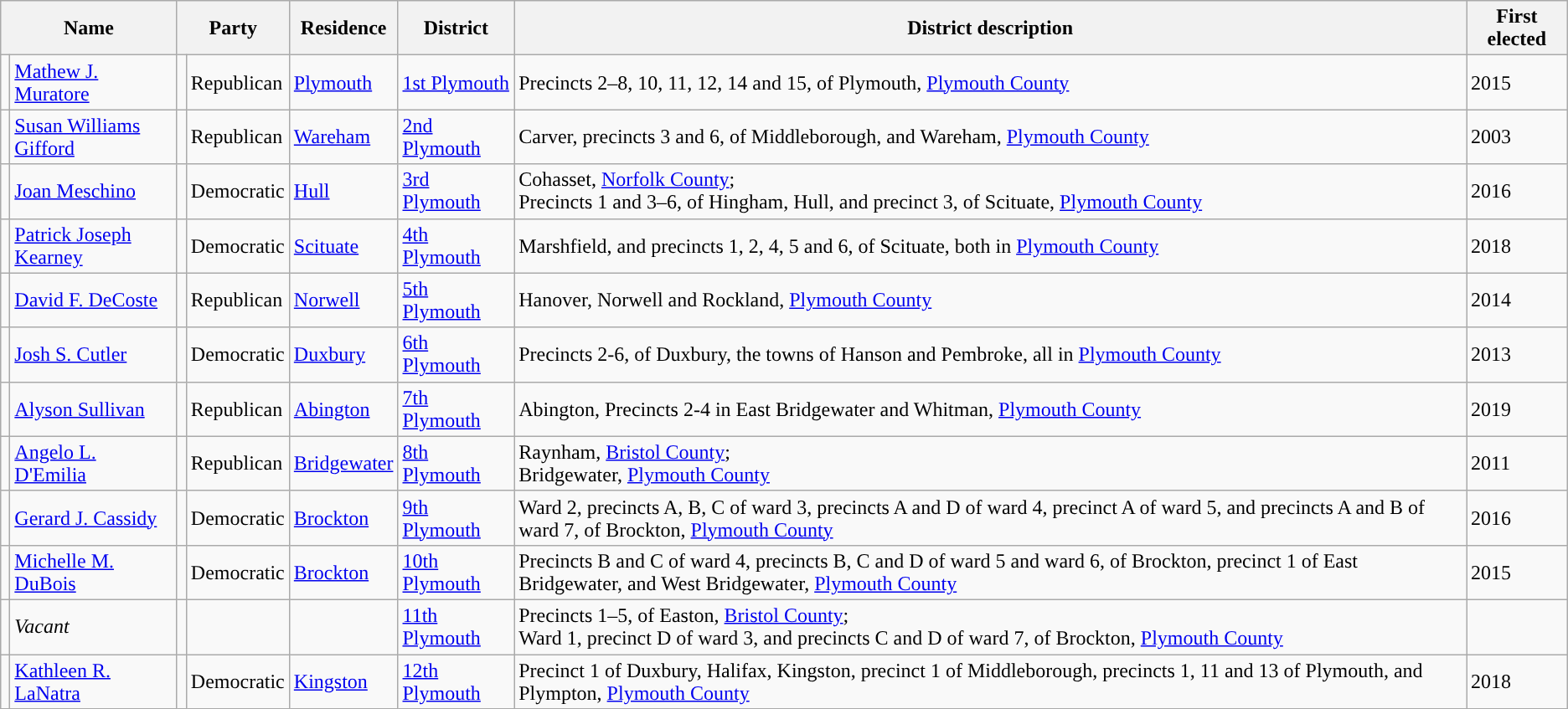<table class="wikitable sortable" style="text-align:left;">
<tr>
<th colspan="2">Name</th>
<th colspan=2>Party</th>
<th>Residence</th>
<th>District</th>
<th>District description</th>
<th>First elected</th>
</tr>
<tr>
<td></td>
<td><a href='#'>Mathew J. Muratore</a></td>
<td style="background-color:"></td>
<td>Republican</td>
<td><a href='#'>Plymouth</a></td>
<td><a href='#'>1st Plymouth</a></td>
<td>Precincts 2–8, 10, 11, 12, 14 and 15, of Plymouth, <a href='#'>Plymouth County</a></td>
<td>2015</td>
</tr>
<tr>
<td></td>
<td><a href='#'>Susan Williams Gifford</a></td>
<td style="background-color:"></td>
<td>Republican</td>
<td><a href='#'>Wareham</a></td>
<td><a href='#'>2nd Plymouth</a></td>
<td>Carver, precincts 3 and 6, of Middleborough, and Wareham, <a href='#'>Plymouth County</a></td>
<td>2003</td>
</tr>
<tr>
<td></td>
<td><a href='#'>Joan Meschino</a></td>
<td style="background-color:"></td>
<td>Democratic</td>
<td><a href='#'>Hull</a></td>
<td><a href='#'>3rd Plymouth</a></td>
<td>Cohasset, <a href='#'>Norfolk County</a>;<br>Precincts 1 and 3–6, of Hingham, Hull, and precinct 3, of Scituate, <a href='#'>Plymouth County</a></td>
<td>2016</td>
</tr>
<tr>
<td></td>
<td><a href='#'>Patrick Joseph Kearney</a></td>
<td style="background-color:"></td>
<td>Democratic</td>
<td><a href='#'>Scituate</a></td>
<td><a href='#'>4th Plymouth</a></td>
<td>Marshfield, and precincts 1, 2, 4, 5 and 6, of Scituate, both in <a href='#'>Plymouth County</a></td>
<td>2018</td>
</tr>
<tr>
<td></td>
<td><a href='#'>David F. DeCoste</a></td>
<td style="background-color:"></td>
<td>Republican</td>
<td><a href='#'>Norwell</a></td>
<td><a href='#'>5th Plymouth</a></td>
<td>Hanover, Norwell and Rockland, <a href='#'>Plymouth County</a></td>
<td>2014</td>
</tr>
<tr>
<td></td>
<td><a href='#'>Josh S. Cutler</a></td>
<td style="background-color:"></td>
<td>Democratic</td>
<td><a href='#'>Duxbury</a></td>
<td><a href='#'>6th Plymouth</a></td>
<td>Precincts 2-6, of Duxbury, the towns of Hanson and Pembroke, all in <a href='#'>Plymouth County</a></td>
<td>2013</td>
</tr>
<tr>
<td></td>
<td><a href='#'>Alyson Sullivan</a></td>
<td style="background-color:"></td>
<td>Republican</td>
<td><a href='#'>Abington</a></td>
<td><a href='#'>7th Plymouth</a></td>
<td>Abington, Precincts 2-4 in East Bridgewater and Whitman, <a href='#'>Plymouth County</a></td>
<td>2019</td>
</tr>
<tr>
<td></td>
<td><a href='#'>Angelo L. D'Emilia</a></td>
<td style="background-color:"></td>
<td>Republican</td>
<td><a href='#'>Bridgewater</a></td>
<td><a href='#'>8th Plymouth</a></td>
<td>Raynham, <a href='#'>Bristol County</a>;<br>Bridgewater, <a href='#'>Plymouth County</a></td>
<td>2011</td>
</tr>
<tr>
<td></td>
<td><a href='#'>Gerard J. Cassidy</a></td>
<td style="background-color:"></td>
<td>Democratic</td>
<td><a href='#'>Brockton</a></td>
<td><a href='#'>9th Plymouth</a></td>
<td>Ward 2, precincts A, B, C of ward 3, precincts A and D of ward 4, precinct A of ward 5, and precincts A and B of ward 7, of Brockton, <a href='#'>Plymouth County</a></td>
<td>2016</td>
</tr>
<tr>
<td></td>
<td><a href='#'>Michelle M. DuBois</a></td>
<td style="background-color:"></td>
<td>Democratic</td>
<td><a href='#'>Brockton</a></td>
<td><a href='#'>10th Plymouth</a></td>
<td>Precincts B and C of ward 4, precincts B, C and D of ward 5 and ward 6, of Brockton, precinct 1 of East Bridgewater, and West Bridgewater, <a href='#'>Plymouth County</a></td>
<td>2015</td>
</tr>
<tr>
<td></td>
<td><em>Vacant</em></td>
<td></td>
<td></td>
<td></td>
<td><a href='#'>11th Plymouth</a></td>
<td>Precincts 1–5, of Easton, <a href='#'>Bristol County</a>;<br>Ward 1, precinct D of ward 3, and precincts C and D of ward 7, of Brockton, <a href='#'>Plymouth County</a></td>
<td></td>
</tr>
<tr>
<td></td>
<td><a href='#'>Kathleen R. LaNatra</a></td>
<td style="background-color:"></td>
<td>Democratic</td>
<td><a href='#'>Kingston</a></td>
<td><a href='#'>12th Plymouth</a></td>
<td>Precinct 1 of Duxbury, Halifax, Kingston, precinct 1 of Middleborough, precincts 1, 11 and 13 of Plymouth, and Plympton, <a href='#'>Plymouth County</a></td>
<td>2018</td>
</tr>
</table>
